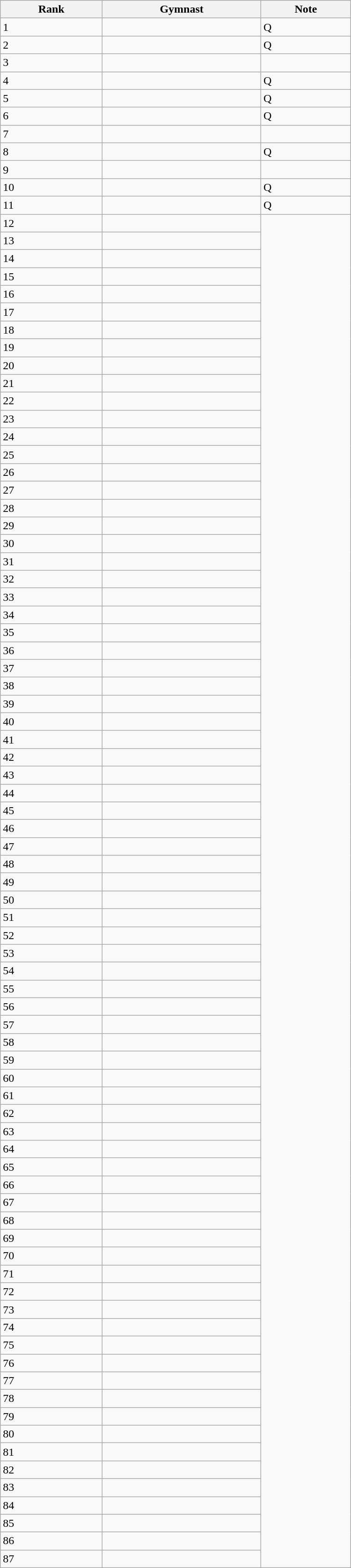<table class="wikitable" width=500>
<tr bgcolor="#efefef">
<th>Rank</th>
<th>Gymnast</th>
<th>Note</th>
</tr>
<tr>
<td>1</td>
<td></td>
<td>Q</td>
</tr>
<tr>
<td>2</td>
<td></td>
<td>Q</td>
</tr>
<tr>
<td>3</td>
<td></td>
</tr>
<tr>
<td>4</td>
<td></td>
<td>Q</td>
</tr>
<tr>
<td>5</td>
<td></td>
<td>Q</td>
</tr>
<tr>
<td>6</td>
<td></td>
<td>Q</td>
</tr>
<tr>
<td>7</td>
<td></td>
</tr>
<tr>
<td>8</td>
<td></td>
<td>Q</td>
</tr>
<tr>
<td>9</td>
<td></td>
</tr>
<tr>
<td>10</td>
<td></td>
<td>Q</td>
</tr>
<tr>
<td>11</td>
<td></td>
<td>Q</td>
</tr>
<tr>
<td>12</td>
<td></td>
</tr>
<tr>
<td>13</td>
<td></td>
</tr>
<tr>
<td>14</td>
<td></td>
</tr>
<tr>
<td>15</td>
<td></td>
</tr>
<tr>
<td>16</td>
<td></td>
</tr>
<tr>
<td>17</td>
<td></td>
</tr>
<tr>
<td>18</td>
<td></td>
</tr>
<tr>
<td>19</td>
<td></td>
</tr>
<tr>
<td>20</td>
<td></td>
</tr>
<tr>
<td>21</td>
<td></td>
</tr>
<tr>
<td>22</td>
<td></td>
</tr>
<tr>
<td>23</td>
<td></td>
</tr>
<tr>
<td>24</td>
<td></td>
</tr>
<tr>
<td>25</td>
<td></td>
</tr>
<tr>
<td>26</td>
<td></td>
</tr>
<tr>
<td>27</td>
<td></td>
</tr>
<tr>
<td>28</td>
<td></td>
</tr>
<tr>
<td>29</td>
<td></td>
</tr>
<tr>
<td>30</td>
<td></td>
</tr>
<tr>
<td>31</td>
<td></td>
</tr>
<tr>
<td>32</td>
<td></td>
</tr>
<tr>
<td>33</td>
<td></td>
</tr>
<tr>
<td>34</td>
<td></td>
</tr>
<tr>
<td>35</td>
<td></td>
</tr>
<tr>
<td>36</td>
<td></td>
</tr>
<tr>
<td>37</td>
<td></td>
</tr>
<tr>
<td>38</td>
<td></td>
</tr>
<tr>
<td>39</td>
<td></td>
</tr>
<tr>
<td>40</td>
<td></td>
</tr>
<tr>
<td>41</td>
<td></td>
</tr>
<tr>
<td>42</td>
<td></td>
</tr>
<tr>
<td>43</td>
<td></td>
</tr>
<tr>
<td>44</td>
<td></td>
</tr>
<tr>
<td>45</td>
<td></td>
</tr>
<tr>
<td>46</td>
<td></td>
</tr>
<tr>
<td>47</td>
<td></td>
</tr>
<tr>
<td>48</td>
<td></td>
</tr>
<tr>
<td>49</td>
<td></td>
</tr>
<tr>
<td>50</td>
<td></td>
</tr>
<tr>
<td>51</td>
<td></td>
</tr>
<tr>
<td>52</td>
<td></td>
</tr>
<tr>
<td>53</td>
<td></td>
</tr>
<tr>
<td>54</td>
<td></td>
</tr>
<tr>
<td>55</td>
<td></td>
</tr>
<tr>
<td>56</td>
<td></td>
</tr>
<tr>
<td>57</td>
<td></td>
</tr>
<tr>
<td>58</td>
<td></td>
</tr>
<tr>
<td>59</td>
<td></td>
</tr>
<tr>
<td>60</td>
<td></td>
</tr>
<tr>
<td>61</td>
<td></td>
</tr>
<tr>
<td>62</td>
<td></td>
</tr>
<tr>
<td>63</td>
<td></td>
</tr>
<tr>
<td>64</td>
<td></td>
</tr>
<tr>
<td>65</td>
<td></td>
</tr>
<tr>
<td>66</td>
<td></td>
</tr>
<tr>
<td>67</td>
<td></td>
</tr>
<tr>
<td>68</td>
<td></td>
</tr>
<tr>
<td>69</td>
<td></td>
</tr>
<tr>
<td>70</td>
<td></td>
</tr>
<tr>
<td>71</td>
<td></td>
</tr>
<tr>
<td>72</td>
<td></td>
</tr>
<tr>
<td>73</td>
<td></td>
</tr>
<tr>
<td>74</td>
<td></td>
</tr>
<tr>
<td>75</td>
<td></td>
</tr>
<tr>
<td>76</td>
<td></td>
</tr>
<tr>
<td>77</td>
<td></td>
</tr>
<tr>
<td>78</td>
<td></td>
</tr>
<tr>
<td>79</td>
<td></td>
</tr>
<tr>
<td>80</td>
<td></td>
</tr>
<tr>
<td>81</td>
<td></td>
</tr>
<tr>
<td>82</td>
<td></td>
</tr>
<tr>
<td>83</td>
<td></td>
</tr>
<tr>
<td>84</td>
<td></td>
</tr>
<tr>
<td>85</td>
<td></td>
</tr>
<tr>
<td>86</td>
<td></td>
</tr>
<tr>
<td>87</td>
<td></td>
</tr>
</table>
